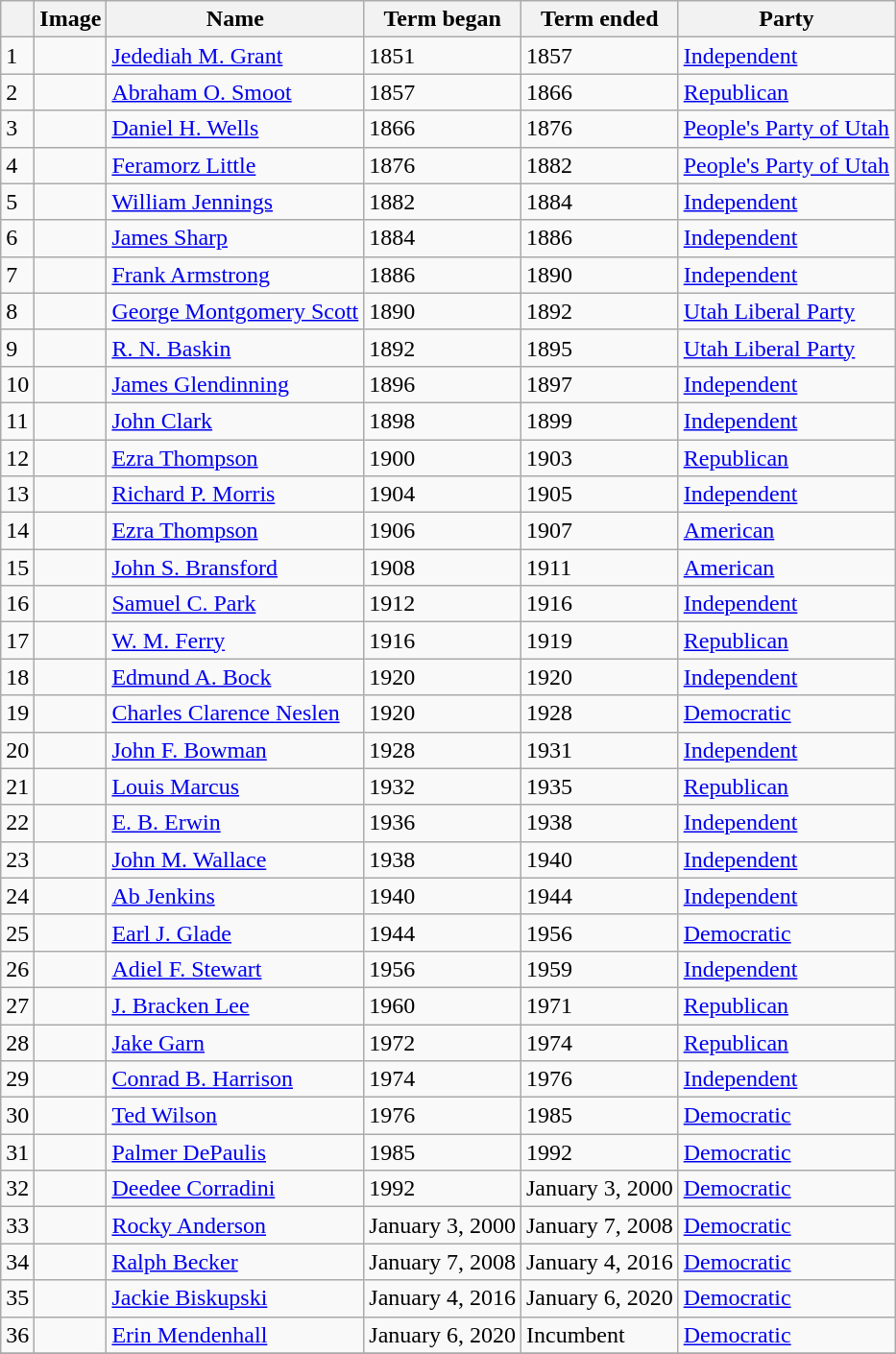<table class="wikitable">
<tr>
<th></th>
<th>Image</th>
<th>Name</th>
<th>Term began</th>
<th>Term ended</th>
<th>Party</th>
</tr>
<tr>
<td>1</td>
<td></td>
<td><a href='#'>Jedediah M. Grant</a></td>
<td>1851</td>
<td>1857</td>
<td><a href='#'>Independent</a></td>
</tr>
<tr>
<td>2</td>
<td></td>
<td><a href='#'>Abraham O. Smoot</a></td>
<td>1857</td>
<td>1866</td>
<td><a href='#'>Republican</a></td>
</tr>
<tr>
<td>3</td>
<td></td>
<td><a href='#'>Daniel H. Wells</a></td>
<td>1866</td>
<td>1876</td>
<td><a href='#'>People's Party of Utah</a></td>
</tr>
<tr>
<td>4</td>
<td></td>
<td><a href='#'>Feramorz Little</a></td>
<td>1876</td>
<td>1882</td>
<td><a href='#'>People's Party of Utah</a></td>
</tr>
<tr>
<td>5</td>
<td></td>
<td><a href='#'>William Jennings</a></td>
<td>1882</td>
<td>1884</td>
<td><a href='#'>Independent</a></td>
</tr>
<tr>
<td>6</td>
<td></td>
<td><a href='#'>James Sharp</a></td>
<td>1884</td>
<td>1886</td>
<td><a href='#'>Independent</a></td>
</tr>
<tr>
<td>7</td>
<td></td>
<td><a href='#'>Frank Armstrong</a></td>
<td>1886</td>
<td>1890</td>
<td><a href='#'>Independent</a></td>
</tr>
<tr>
<td>8</td>
<td></td>
<td><a href='#'>George Montgomery Scott</a></td>
<td>1890</td>
<td>1892</td>
<td><a href='#'>Utah Liberal Party</a></td>
</tr>
<tr>
<td>9</td>
<td></td>
<td><a href='#'>R. N. Baskin</a></td>
<td>1892</td>
<td>1895</td>
<td><a href='#'>Utah Liberal Party</a></td>
</tr>
<tr>
<td>10</td>
<td></td>
<td><a href='#'>James Glendinning</a></td>
<td>1896</td>
<td>1897</td>
<td><a href='#'>Independent</a></td>
</tr>
<tr>
<td>11</td>
<td></td>
<td><a href='#'>John Clark</a></td>
<td>1898</td>
<td>1899</td>
<td><a href='#'>Independent</a></td>
</tr>
<tr>
<td>12</td>
<td></td>
<td><a href='#'>Ezra Thompson</a></td>
<td>1900</td>
<td>1903</td>
<td><a href='#'>Republican</a></td>
</tr>
<tr>
<td>13</td>
<td></td>
<td><a href='#'>Richard P. Morris</a></td>
<td>1904</td>
<td>1905</td>
<td><a href='#'>Independent</a></td>
</tr>
<tr>
<td>14</td>
<td></td>
<td><a href='#'>Ezra Thompson</a></td>
<td>1906</td>
<td>1907</td>
<td><a href='#'>American</a></td>
</tr>
<tr>
<td>15</td>
<td></td>
<td><a href='#'>John S. Bransford</a></td>
<td>1908</td>
<td>1911</td>
<td><a href='#'>American</a></td>
</tr>
<tr>
<td>16</td>
<td></td>
<td><a href='#'>Samuel C. Park</a></td>
<td>1912</td>
<td>1916</td>
<td><a href='#'>Independent</a></td>
</tr>
<tr>
<td>17</td>
<td></td>
<td><a href='#'>W. M. Ferry</a></td>
<td>1916</td>
<td>1919</td>
<td><a href='#'>Republican</a></td>
</tr>
<tr>
<td>18</td>
<td></td>
<td><a href='#'>Edmund A. Bock</a></td>
<td>1920</td>
<td>1920</td>
<td><a href='#'>Independent</a></td>
</tr>
<tr>
<td>19</td>
<td></td>
<td><a href='#'>Charles Clarence Neslen</a></td>
<td>1920</td>
<td>1928</td>
<td><a href='#'>Democratic</a></td>
</tr>
<tr>
<td>20</td>
<td></td>
<td><a href='#'>John F. Bowman</a></td>
<td>1928</td>
<td>1931</td>
<td><a href='#'>Independent</a></td>
</tr>
<tr>
<td>21</td>
<td></td>
<td><a href='#'>Louis Marcus</a></td>
<td>1932</td>
<td>1935</td>
<td><a href='#'>Republican</a></td>
</tr>
<tr>
<td>22</td>
<td></td>
<td><a href='#'>E. B. Erwin</a></td>
<td>1936</td>
<td>1938</td>
<td><a href='#'>Independent</a></td>
</tr>
<tr>
<td>23</td>
<td></td>
<td><a href='#'>John M. Wallace</a></td>
<td>1938</td>
<td>1940</td>
<td><a href='#'>Independent</a></td>
</tr>
<tr>
<td>24</td>
<td></td>
<td><a href='#'>Ab Jenkins</a></td>
<td>1940</td>
<td>1944</td>
<td><a href='#'>Independent</a></td>
</tr>
<tr>
<td>25</td>
<td></td>
<td><a href='#'>Earl J. Glade</a></td>
<td>1944</td>
<td>1956</td>
<td><a href='#'>Democratic</a></td>
</tr>
<tr>
<td>26</td>
<td></td>
<td><a href='#'>Adiel F. Stewart</a></td>
<td>1956</td>
<td>1959</td>
<td><a href='#'>Independent</a></td>
</tr>
<tr>
<td>27</td>
<td></td>
<td><a href='#'>J. Bracken Lee</a></td>
<td>1960</td>
<td>1971</td>
<td><a href='#'>Republican</a></td>
</tr>
<tr>
<td>28</td>
<td></td>
<td><a href='#'>Jake Garn</a></td>
<td>1972</td>
<td>1974</td>
<td><a href='#'>Republican</a></td>
</tr>
<tr>
<td>29</td>
<td></td>
<td><a href='#'>Conrad B. Harrison</a></td>
<td>1974</td>
<td>1976</td>
<td><a href='#'>Independent</a></td>
</tr>
<tr>
<td>30</td>
<td></td>
<td><a href='#'>Ted Wilson</a></td>
<td>1976</td>
<td>1985</td>
<td><a href='#'>Democratic</a></td>
</tr>
<tr>
<td>31</td>
<td></td>
<td><a href='#'>Palmer DePaulis</a></td>
<td>1985</td>
<td>1992</td>
<td><a href='#'>Democratic</a></td>
</tr>
<tr>
<td>32</td>
<td></td>
<td><a href='#'>Deedee Corradini</a></td>
<td>1992</td>
<td>January 3, 2000</td>
<td><a href='#'>Democratic</a></td>
</tr>
<tr>
<td>33</td>
<td></td>
<td><a href='#'>Rocky Anderson</a></td>
<td>January 3, 2000</td>
<td>January 7, 2008</td>
<td><a href='#'>Democratic</a></td>
</tr>
<tr>
<td>34</td>
<td></td>
<td><a href='#'>Ralph Becker</a></td>
<td>January 7, 2008</td>
<td>January 4, 2016</td>
<td><a href='#'>Democratic</a></td>
</tr>
<tr>
<td>35</td>
<td></td>
<td><a href='#'>Jackie Biskupski</a></td>
<td>January 4, 2016</td>
<td>January 6, 2020</td>
<td><a href='#'>Democratic</a></td>
</tr>
<tr>
<td>36</td>
<td></td>
<td><a href='#'>Erin Mendenhall</a></td>
<td>January 6, 2020</td>
<td>Incumbent</td>
<td><a href='#'>Democratic</a></td>
</tr>
<tr>
</tr>
</table>
